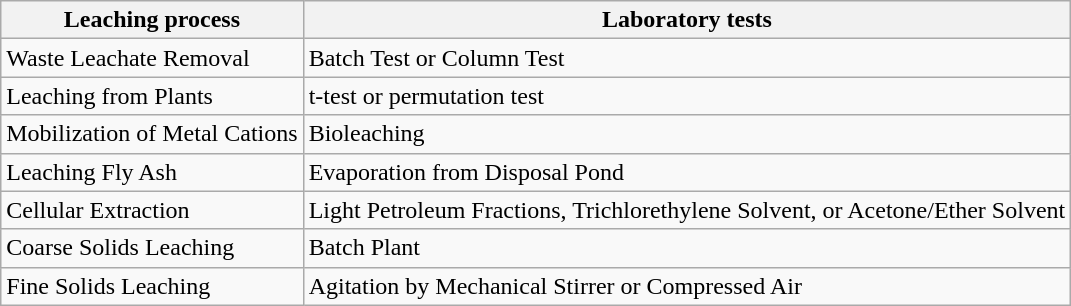<table class="wikitable">
<tr>
<th>Leaching process</th>
<th>Laboratory tests</th>
</tr>
<tr>
<td>Waste Leachate Removal</td>
<td>Batch Test or Column Test</td>
</tr>
<tr>
<td>Leaching from Plants</td>
<td>t-test or permutation test</td>
</tr>
<tr>
<td>Mobilization of Metal Cations</td>
<td>Bioleaching</td>
</tr>
<tr>
<td>Leaching Fly Ash</td>
<td>Evaporation from Disposal Pond</td>
</tr>
<tr>
<td>Cellular Extraction</td>
<td>Light Petroleum Fractions, Trichlorethylene Solvent, or Acetone/Ether Solvent</td>
</tr>
<tr>
<td>Coarse Solids Leaching</td>
<td>Batch Plant</td>
</tr>
<tr>
<td>Fine Solids Leaching</td>
<td>Agitation by Mechanical Stirrer or Compressed Air</td>
</tr>
</table>
